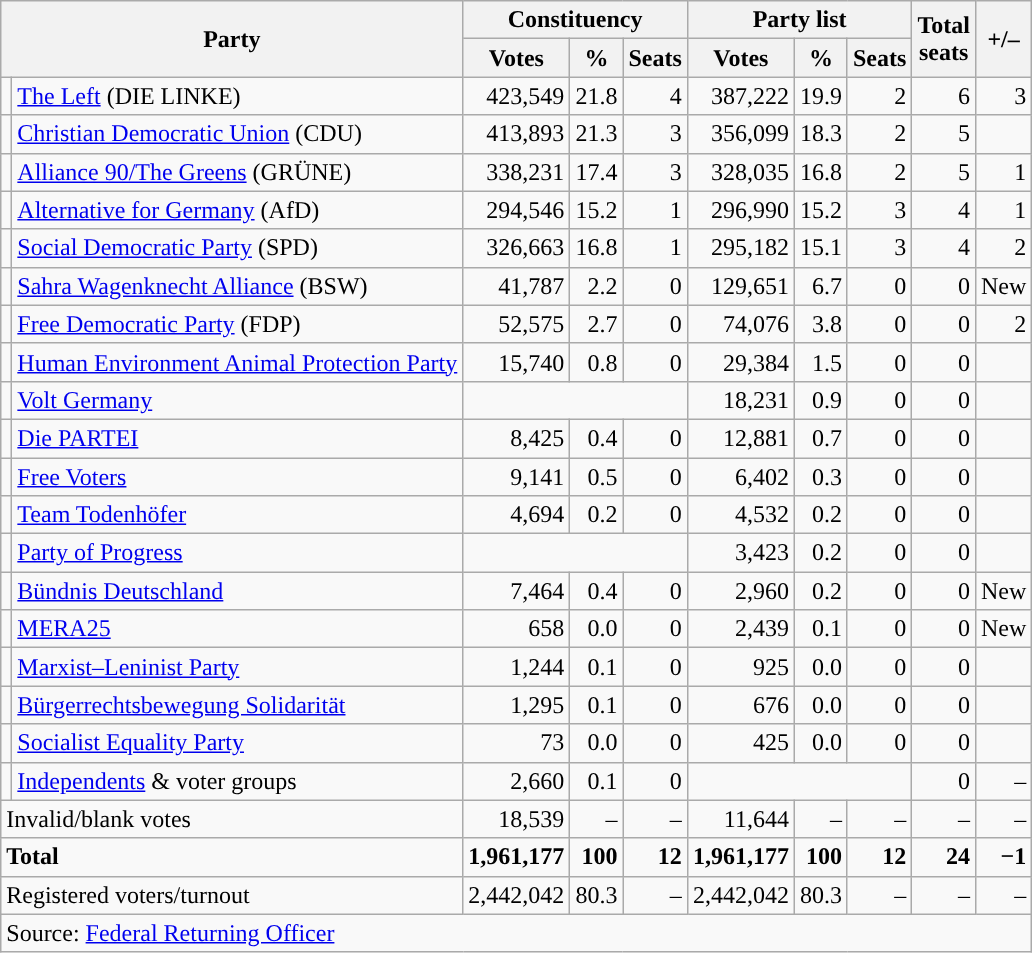<table class="wikitable" style="text-align:right">
<tr>
<th colspan="2" rowspan="2">Party</th>
<th colspan="3">Constituency</th>
<th colspan="3">Party list</th>
<th rowspan="2">Total<br>seats</th>
<th rowspan="2">+/–</th>
</tr>
<tr>
<th>Votes</th>
<th>%</th>
<th>Seats</th>
<th>Votes</th>
<th>%</th>
<th>Seats</th>
</tr>
<tr>
<td></td>
<td align="left"><a href='#'>The Left</a> (DIE LINKE)</td>
<td>423,549</td>
<td>21.8</td>
<td>4</td>
<td>387,222</td>
<td>19.9</td>
<td>2</td>
<td>6</td>
<td> 3</td>
</tr>
<tr>
<td></td>
<td align="left"><a href='#'>Christian Democratic Union</a> (CDU)</td>
<td>413,893</td>
<td>21.3</td>
<td>3</td>
<td>356,099</td>
<td>18.3</td>
<td>2</td>
<td>5</td>
<td></td>
</tr>
<tr>
<td></td>
<td align="left"><a href='#'>Alliance 90/The Greens</a> (GRÜNE)</td>
<td>338,231</td>
<td>17.4</td>
<td>3</td>
<td>328,035</td>
<td>16.8</td>
<td>2</td>
<td>5</td>
<td> 1</td>
</tr>
<tr>
<td></td>
<td align="left"><a href='#'>Alternative for Germany</a> (AfD)</td>
<td>294,546</td>
<td>15.2</td>
<td>1</td>
<td>296,990</td>
<td>15.2</td>
<td>3</td>
<td>4</td>
<td> 1</td>
</tr>
<tr>
<td></td>
<td align="left"><a href='#'>Social Democratic Party</a> (SPD)</td>
<td>326,663</td>
<td>16.8</td>
<td>1</td>
<td>295,182</td>
<td>15.1</td>
<td>3</td>
<td>4</td>
<td> 2</td>
</tr>
<tr>
<td style="background-color:"></td>
<td align="left"><a href='#'>Sahra Wagenknecht Alliance</a> (BSW)</td>
<td>41,787</td>
<td>2.2</td>
<td>0</td>
<td>129,651</td>
<td>6.7</td>
<td>0</td>
<td>0</td>
<td>New</td>
</tr>
<tr>
<td></td>
<td align="left"><a href='#'>Free Democratic Party</a> (FDP)</td>
<td>52,575</td>
<td>2.7</td>
<td>0</td>
<td>74,076</td>
<td>3.8</td>
<td>0</td>
<td>0</td>
<td> 2</td>
</tr>
<tr>
<td style="background-color:"></td>
<td align="left"><a href='#'>Human Environment Animal Protection Party</a></td>
<td>15,740</td>
<td>0.8</td>
<td>0</td>
<td>29,384</td>
<td>1.5</td>
<td>0</td>
<td>0</td>
<td></td>
</tr>
<tr>
<td style="background-color:"></td>
<td align="left"><a href='#'>Volt Germany</a></td>
<td colspan="3"></td>
<td>18,231</td>
<td>0.9</td>
<td>0</td>
<td>0</td>
<td></td>
</tr>
<tr>
<td style="background-color:"></td>
<td align="left"><a href='#'>Die PARTEI</a></td>
<td>8,425</td>
<td>0.4</td>
<td>0</td>
<td>12,881</td>
<td>0.7</td>
<td>0</td>
<td>0</td>
<td></td>
</tr>
<tr>
<td style="background-color:"></td>
<td align="left"><a href='#'>Free Voters</a></td>
<td>9,141</td>
<td>0.5</td>
<td>0</td>
<td>6,402</td>
<td>0.3</td>
<td>0</td>
<td>0</td>
<td></td>
</tr>
<tr>
<td style="background-color:"></td>
<td align="left"><a href='#'>Team Todenhöfer</a></td>
<td>4,694</td>
<td>0.2</td>
<td>0</td>
<td>4,532</td>
<td>0.2</td>
<td>0</td>
<td>0</td>
<td></td>
</tr>
<tr>
<td style="background-color:"></td>
<td align="left"><a href='#'>Party of Progress</a></td>
<td colspan="3"></td>
<td>3,423</td>
<td>0.2</td>
<td>0</td>
<td>0</td>
<td></td>
</tr>
<tr>
<td style="background-color:"></td>
<td align="left"><a href='#'>Bündnis Deutschland</a></td>
<td>7,464</td>
<td>0.4</td>
<td>0</td>
<td>2,960</td>
<td>0.2</td>
<td>0</td>
<td>0</td>
<td>New</td>
</tr>
<tr>
<td style="background-color:"></td>
<td align="left"><a href='#'>MERA25</a></td>
<td>658</td>
<td>0.0</td>
<td>0</td>
<td>2,439</td>
<td>0.1</td>
<td>0</td>
<td>0</td>
<td>New</td>
</tr>
<tr>
<td style="background-color:"></td>
<td align="left"><a href='#'>Marxist–Leninist Party</a></td>
<td>1,244</td>
<td>0.1</td>
<td>0</td>
<td>925</td>
<td>0.0</td>
<td>0</td>
<td>0</td>
<td></td>
</tr>
<tr>
<td style="background-color:"></td>
<td align="left"><a href='#'>Bürgerrechtsbewegung Solidarität</a></td>
<td>1,295</td>
<td>0.1</td>
<td>0</td>
<td>676</td>
<td>0.0</td>
<td>0</td>
<td>0</td>
<td></td>
</tr>
<tr>
<td style="background-color:"></td>
<td align="left"><a href='#'>Socialist Equality Party</a></td>
<td>73</td>
<td>0.0</td>
<td>0</td>
<td>425</td>
<td>0.0</td>
<td>0</td>
<td>0</td>
<td></td>
</tr>
<tr>
<td style="background-color:"></td>
<td align="left"><a href='#'>Independents</a> & voter groups</td>
<td>2,660</td>
<td>0.1</td>
<td>0</td>
<td colspan="3"></td>
<td>0</td>
<td>–</td>
</tr>
<tr>
<td colspan="2" align="left">Invalid/blank votes</td>
<td>18,539</td>
<td>–</td>
<td>–</td>
<td>11,644</td>
<td>–</td>
<td>–</td>
<td>–</td>
<td>–</td>
</tr>
<tr>
<td colspan="2" align="left"><strong>Total</strong></td>
<td><strong>1,961,177</strong></td>
<td><strong>100</strong></td>
<td><strong>12</strong></td>
<td><strong>1,961,177</strong></td>
<td><strong>100</strong></td>
<td><strong>12</strong></td>
<td><strong>24</strong></td>
<td><strong>−1</strong></td>
</tr>
<tr>
<td colspan="2" align="left">Registered voters/turnout</td>
<td>2,442,042</td>
<td>80.3</td>
<td>–</td>
<td>2,442,042</td>
<td>80.3</td>
<td>–</td>
<td>–</td>
<td>–</td>
</tr>
<tr>
<td colspan="10" align="left">Source: <a href='#'>Federal Returning Officer</a></td>
</tr>
</table>
